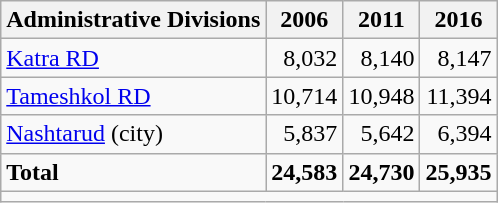<table class="wikitable">
<tr>
<th>Administrative Divisions</th>
<th>2006</th>
<th>2011</th>
<th>2016</th>
</tr>
<tr>
<td><a href='#'>Katra RD</a></td>
<td style="text-align: right;">8,032</td>
<td style="text-align: right;">8,140</td>
<td style="text-align: right;">8,147</td>
</tr>
<tr>
<td><a href='#'>Tameshkol RD</a></td>
<td style="text-align: right;">10,714</td>
<td style="text-align: right;">10,948</td>
<td style="text-align: right;">11,394</td>
</tr>
<tr>
<td><a href='#'>Nashtarud</a> (city)</td>
<td style="text-align: right;">5,837</td>
<td style="text-align: right;">5,642</td>
<td style="text-align: right;">6,394</td>
</tr>
<tr>
<td><strong>Total</strong></td>
<td style="text-align: right;"><strong>24,583</strong></td>
<td style="text-align: right;"><strong>24,730</strong></td>
<td style="text-align: right;"><strong>25,935</strong></td>
</tr>
<tr>
<td colspan=4></td>
</tr>
</table>
